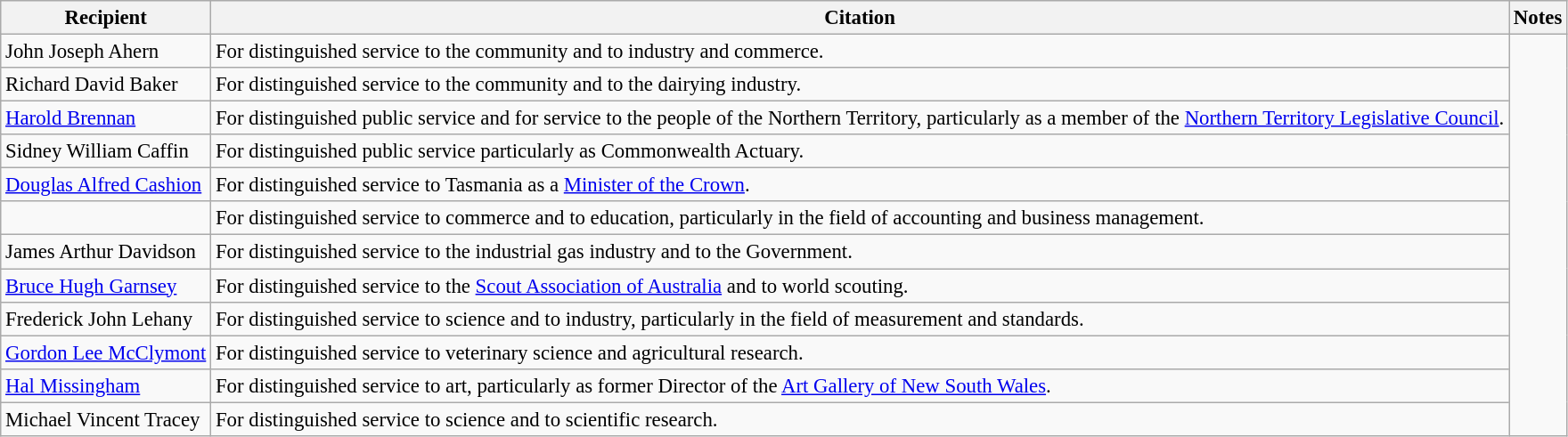<table class="wikitable" style="font-size:95%;">
<tr>
<th>Recipient</th>
<th>Citation</th>
<th>Notes</th>
</tr>
<tr>
<td>John Joseph Ahern</td>
<td>For distinguished service to the community and to industry and commerce.</td>
<td rowspan=12></td>
</tr>
<tr>
<td>Richard David Baker</td>
<td>For distinguished service to the community and to the dairying industry.</td>
</tr>
<tr>
<td><a href='#'>Harold Brennan</a></td>
<td>For distinguished public service and for service to the people of the Northern Territory, particularly as a member of the <a href='#'>Northern Territory Legislative Council</a>.</td>
</tr>
<tr>
<td>Sidney William Caffin </td>
<td>For distinguished public service particularly as Commonwealth Actuary.</td>
</tr>
<tr>
<td><a href='#'>Douglas Alfred Cashion</a></td>
<td>For distinguished service to Tasmania as a <a href='#'>Minister of the Crown</a>.</td>
</tr>
<tr>
<td></td>
<td>For distinguished service to commerce and to education, particularly in the field of accounting and business management.</td>
</tr>
<tr>
<td>James Arthur Davidson</td>
<td>For distinguished service to the industrial gas industry and to the Government.</td>
</tr>
<tr>
<td><a href='#'>Bruce Hugh Garnsey</a> </td>
<td>For distinguished service to the <a href='#'>Scout Association of Australia</a> and to world scouting.</td>
</tr>
<tr>
<td>Frederick John Lehany</td>
<td>For distinguished service to science and to industry, particularly in the field of measurement and standards.</td>
</tr>
<tr>
<td> <a href='#'>Gordon Lee McClymont</a></td>
<td>For distinguished service to veterinary science and agricultural research.</td>
</tr>
<tr>
<td><a href='#'>Hal Missingham</a></td>
<td>For distinguished service to art, particularly as former Director of the <a href='#'>Art Gallery of New South Wales</a>.</td>
</tr>
<tr>
<td>Michael Vincent Tracey</td>
<td>For distinguished service to science and to scientific research.</td>
</tr>
</table>
